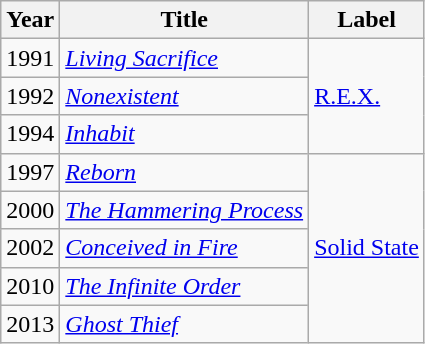<table class="wikitable">
<tr>
<th>Year</th>
<th>Title</th>
<th>Label</th>
</tr>
<tr>
<td>1991</td>
<td><em><a href='#'>Living Sacrifice</a></em></td>
<td rowspan="3"><a href='#'>R.E.X.</a></td>
</tr>
<tr>
<td>1992</td>
<td><em><a href='#'>Nonexistent</a></em></td>
</tr>
<tr>
<td>1994</td>
<td><em><a href='#'>Inhabit</a></em></td>
</tr>
<tr>
<td>1997</td>
<td><em><a href='#'>Reborn</a></em></td>
<td rowspan="5"><a href='#'>Solid State</a></td>
</tr>
<tr>
<td>2000</td>
<td><em><a href='#'>The Hammering Process</a></em></td>
</tr>
<tr>
<td>2002</td>
<td><em><a href='#'>Conceived in Fire</a></em></td>
</tr>
<tr>
<td>2010</td>
<td><em><a href='#'>The Infinite Order</a></em></td>
</tr>
<tr>
<td>2013</td>
<td><em><a href='#'>Ghost Thief</a></em></td>
</tr>
</table>
